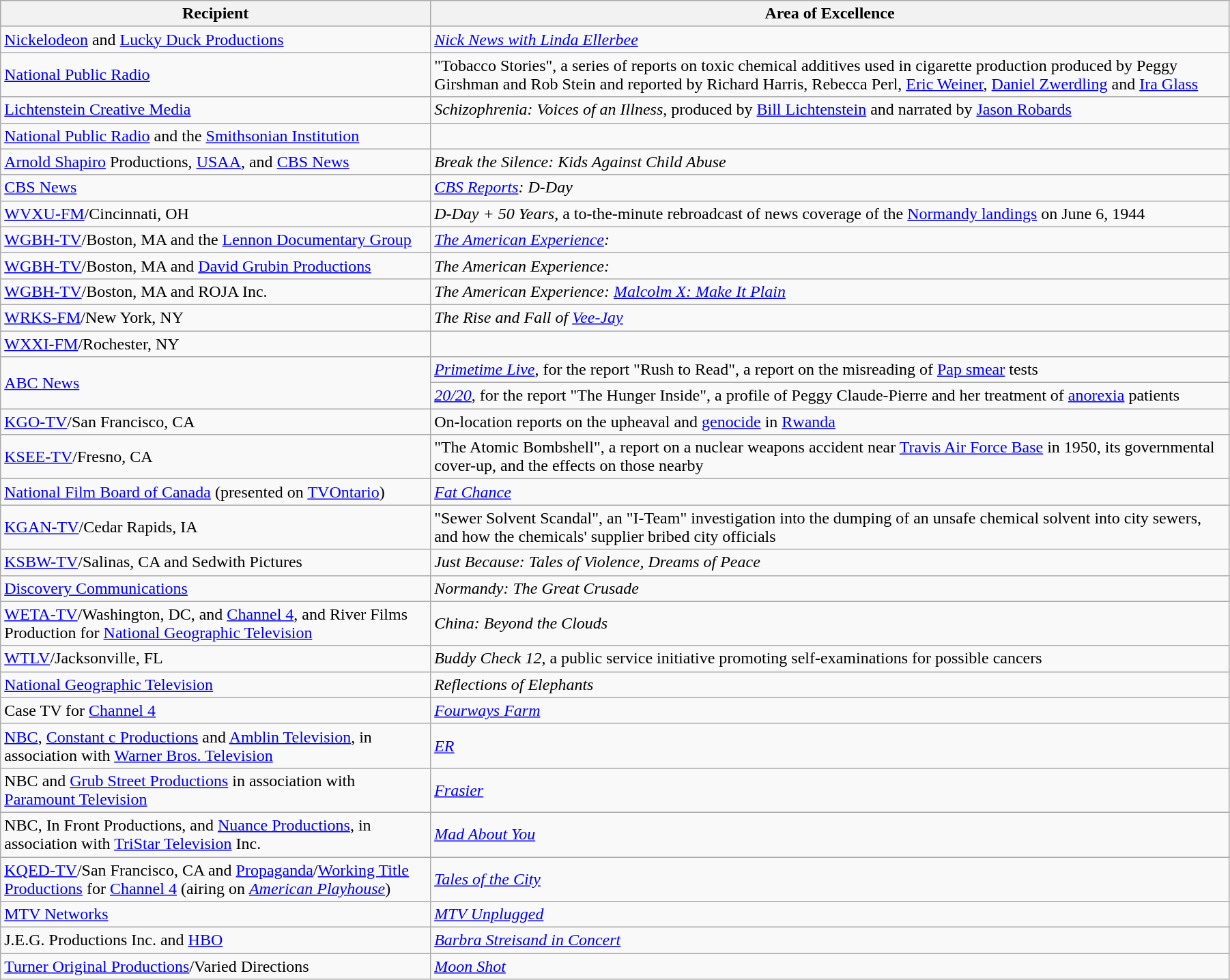<table class="wikitable" style="width:95%">
<tr bgcolor="#CCCCCC">
<th width=35%>Recipient</th>
<th width=65%>Area of Excellence</th>
</tr>
<tr>
<td><a href='#'>Nickelodeon</a> and <a href='#'>Lucky Duck Productions</a></td>
<td><em><a href='#'>Nick News with Linda Ellerbee</a></em></td>
</tr>
<tr>
<td><a href='#'>National Public Radio</a></td>
<td>"Tobacco Stories", a series of reports on toxic chemical additives used in cigarette production produced by Peggy Girshman and Rob Stein and reported by Richard Harris, Rebecca Perl, <a href='#'>Eric Weiner</a>, <a href='#'>Daniel Zwerdling</a> and <a href='#'>Ira Glass</a></td>
</tr>
<tr>
<td><a href='#'>Lichtenstein Creative Media</a></td>
<td><em>Schizophrenia: Voices of an Illness</em>, produced by <a href='#'>Bill Lichtenstein</a> and narrated by <a href='#'>Jason Robards</a></td>
</tr>
<tr>
<td><a href='#'>National Public Radio</a> and the <a href='#'>Smithsonian Institution</a></td>
<td><em></em></td>
</tr>
<tr>
<td><a href='#'>Arnold Shapiro</a> Productions, <a href='#'>USAA</a>, and <a href='#'>CBS News</a></td>
<td><em>Break the Silence: Kids Against Child Abuse</em></td>
</tr>
<tr>
<td><a href='#'>CBS News</a></td>
<td><em><a href='#'>CBS Reports</a>: D-Day</em></td>
</tr>
<tr>
<td><a href='#'>WVXU-FM</a>/Cincinnati, OH</td>
<td><em>D-Day + 50 Years</em>, a to-the-minute rebroadcast of news coverage of the <a href='#'>Normandy landings</a> on June 6, 1944</td>
</tr>
<tr>
<td><a href='#'>WGBH-TV</a>/Boston, MA and the <a href='#'>Lennon Documentary Group</a></td>
<td><em><a href='#'>The American Experience</a>: </em></td>
</tr>
<tr>
<td><a href='#'>WGBH-TV</a>/Boston, MA and <a href='#'>David Grubin Productions</a></td>
<td><em>The American Experience: </em></td>
</tr>
<tr>
<td><a href='#'>WGBH-TV</a>/Boston, MA and ROJA Inc.</td>
<td><em>The American Experience: <a href='#'>Malcolm X: Make It Plain</a></em></td>
</tr>
<tr>
<td><a href='#'>WRKS-FM</a>/New York, NY</td>
<td><em>The Rise and Fall of <a href='#'>Vee-Jay</a></em></td>
</tr>
<tr>
<td><a href='#'>WXXI-FM</a>/Rochester, NY</td>
<td><em></em></td>
</tr>
<tr>
<td rowspan="2"><a href='#'>ABC News</a></td>
<td><em><a href='#'>Primetime Live</a></em>, for the report "Rush to Read", a report on the misreading of <a href='#'>Pap smear</a> tests</td>
</tr>
<tr>
<td><em><a href='#'>20/20</a></em>, for the report "The Hunger Inside", a profile of Peggy Claude-Pierre and her treatment of <a href='#'>anorexia</a> patients</td>
</tr>
<tr>
<td><a href='#'>KGO-TV</a>/San Francisco, CA</td>
<td>On-location reports on the upheaval and <a href='#'>genocide</a> in <a href='#'>Rwanda</a></td>
</tr>
<tr>
<td><a href='#'>KSEE-TV</a>/Fresno, CA</td>
<td>"The Atomic Bombshell", a report on a nuclear weapons accident near <a href='#'>Travis Air Force Base</a> in 1950, its governmental cover-up, and the effects on those nearby</td>
</tr>
<tr>
<td><a href='#'>National Film Board of Canada</a> (presented on <a href='#'>TVOntario</a>)</td>
<td><em><a href='#'>Fat Chance</a></em></td>
</tr>
<tr>
<td><a href='#'>KGAN-TV</a>/Cedar Rapids, IA</td>
<td>"Sewer Solvent Scandal", an "I-Team" investigation into the dumping of an unsafe chemical solvent into city sewers, and how the chemicals' supplier bribed city officials</td>
</tr>
<tr>
<td><a href='#'>KSBW-TV</a>/Salinas, CA and Sedwith Pictures</td>
<td><em>Just Because: Tales of Violence, Dreams of Peace</em></td>
</tr>
<tr>
<td><a href='#'>Discovery Communications</a></td>
<td><em>Normandy: The Great Crusade</em></td>
</tr>
<tr>
<td><a href='#'>WETA-TV</a>/Washington, DC, and <a href='#'>Channel 4</a>, and River Films Production for <a href='#'>National Geographic Television</a></td>
<td><em>China: Beyond the Clouds</em></td>
</tr>
<tr>
<td><a href='#'>WTLV</a>/Jacksonville, FL</td>
<td><em>Buddy Check 12</em>, a public service initiative promoting self-examinations for possible cancers</td>
</tr>
<tr>
<td><a href='#'>National Geographic Television</a></td>
<td><em>Reflections of Elephants</em></td>
</tr>
<tr>
<td>Case TV for <a href='#'>Channel 4</a></td>
<td><em><a href='#'>Fourways Farm</a></em></td>
</tr>
<tr>
<td><a href='#'>NBC</a>, <a href='#'>Constant c Productions</a> and <a href='#'>Amblin Television</a>, in association with <a href='#'>Warner Bros. Television</a></td>
<td><em><a href='#'>ER</a></em></td>
</tr>
<tr>
<td>NBC and <a href='#'>Grub Street Productions</a> in association with <a href='#'>Paramount Television</a></td>
<td><em><a href='#'>Frasier</a></em></td>
</tr>
<tr>
<td>NBC, In Front Productions, and <a href='#'>Nuance Productions</a>, in association with <a href='#'>TriStar Television</a> Inc.</td>
<td><em><a href='#'>Mad About You</a></em></td>
</tr>
<tr>
<td><a href='#'>KQED-TV</a>/San Francisco, CA and <a href='#'>Propaganda</a>/<a href='#'>Working Title Productions</a> for <a href='#'>Channel 4</a> (airing on <em><a href='#'>American Playhouse</a></em>)</td>
<td><em><a href='#'>Tales of the City</a></em></td>
</tr>
<tr>
<td><a href='#'>MTV Networks</a></td>
<td><em><a href='#'>MTV Unplugged</a></em></td>
</tr>
<tr>
<td>J.E.G. Productions Inc. and <a href='#'>HBO</a></td>
<td><em><a href='#'>Barbra Streisand in Concert</a></em></td>
</tr>
<tr>
<td><a href='#'>Turner Original Productions</a>/Varied Directions</td>
<td><em><a href='#'>Moon Shot</a></em></td>
</tr>
</table>
